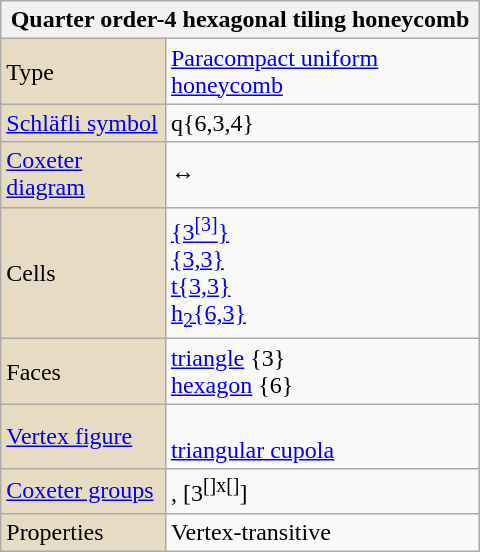<table class="wikitable" align="right" style="margin-left:10px" width="320">
<tr>
<th bgcolor=#e7dcc3 colspan=2>Quarter order-4 hexagonal tiling honeycomb</th>
</tr>
<tr>
<td bgcolor=#e7dcc3>Type</td>
<td><a href='#'>Paracompact uniform honeycomb</a></td>
</tr>
<tr>
<td bgcolor=#e7dcc3><a href='#'>Schläfli symbol</a></td>
<td>q{6,3,4}</td>
</tr>
<tr>
<td bgcolor=#e7dcc3><a href='#'>Coxeter diagram</a></td>
<td> ↔ </td>
</tr>
<tr>
<td bgcolor=#e7dcc3>Cells</td>
<td><a href='#'>{3<sup>[3]</sup>}</a> <br><a href='#'>{3,3}</a> <br><a href='#'>t{3,3}</a> <br><a href='#'>h<sub>2</sub>{6,3}</a> </td>
</tr>
<tr>
<td bgcolor=#e7dcc3>Faces</td>
<td><a href='#'>triangle</a> {3}<br><a href='#'>hexagon</a> {6}</td>
</tr>
<tr>
<td bgcolor=#e7dcc3><a href='#'>Vertex figure</a></td>
<td><br><a href='#'>triangular cupola</a></td>
</tr>
<tr>
<td bgcolor=#e7dcc3><a href='#'>Coxeter groups</a></td>
<td>, [3<sup>[]x[]</sup>]</td>
</tr>
<tr>
<td bgcolor=#e7dcc3>Properties</td>
<td>Vertex-transitive</td>
</tr>
</table>
